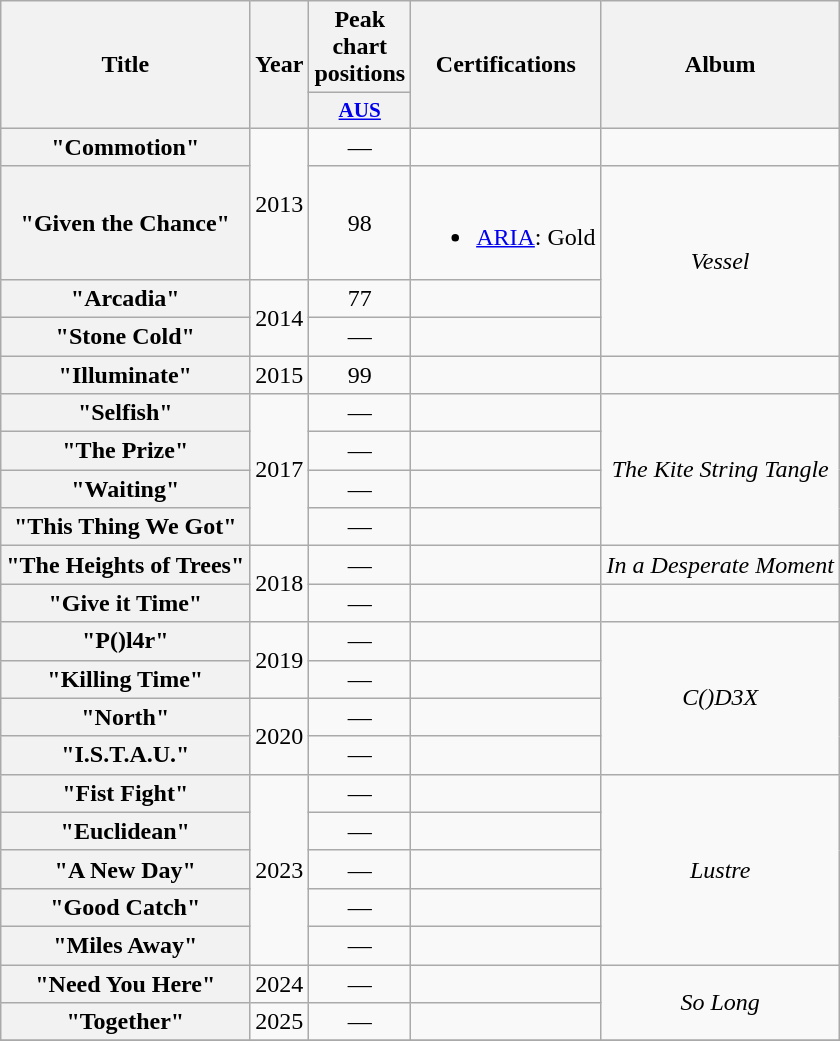<table class="wikitable plainrowheaders" style="text-align:center;">
<tr>
<th scope="col" rowspan="2">Title</th>
<th scope="col" rowspan="2">Year</th>
<th scope="col" colspan="1">Peak chart positions</th>
<th scope="col" rowspan="2">Certifications</th>
<th scope="col" rowspan="2">Album</th>
</tr>
<tr>
<th scope="col" style="width:3em;font-size:88%;"><a href='#'>AUS</a><br></th>
</tr>
<tr>
<th scope="row">"Commotion"</th>
<td rowspan="2">2013</td>
<td>—</td>
<td></td>
<td></td>
</tr>
<tr>
<th scope="row">"Given the Chance"</th>
<td>98</td>
<td><br><ul><li><a href='#'>ARIA</a>: Gold</li></ul></td>
<td rowspan="3"><em>Vessel</em></td>
</tr>
<tr>
<th scope="row">"Arcadia"</th>
<td rowspan="2">2014</td>
<td>77</td>
<td></td>
</tr>
<tr>
<th scope="row">"Stone Cold"<br></th>
<td>—</td>
<td></td>
</tr>
<tr>
<th scope="row">"Illuminate"<br></th>
<td>2015</td>
<td>99</td>
<td></td>
<td></td>
</tr>
<tr>
<th scope="row">"Selfish"</th>
<td rowspan="4">2017</td>
<td>—</td>
<td></td>
<td rowspan="4"><em>The Kite String Tangle</em></td>
</tr>
<tr>
<th scope="row">"The Prize"<br></th>
<td>—</td>
<td></td>
</tr>
<tr>
<th scope="row">"Waiting"</th>
<td>—</td>
<td></td>
</tr>
<tr>
<th scope="row">"This Thing We Got"</th>
<td>—</td>
<td></td>
</tr>
<tr>
<th scope="row">"The Heights of Trees"</th>
<td rowspan="2">2018</td>
<td>—</td>
<td></td>
<td><em>In a Desperate Moment</em></td>
</tr>
<tr>
<th scope="row">"Give it Time"<br></th>
<td>—</td>
<td></td>
<td></td>
</tr>
<tr>
<th scope="row">"P()l4r"</th>
<td rowspan="2">2019</td>
<td>—</td>
<td></td>
<td rowspan="4"><em>C()D3X</em></td>
</tr>
<tr>
<th scope="row">"Killing Time"<br></th>
<td>—</td>
<td></td>
</tr>
<tr>
<th scope="row">"North"</th>
<td rowspan="2">2020</td>
<td>—</td>
<td></td>
</tr>
<tr>
<th scope="row">"I.S.T.A.U."</th>
<td>—</td>
<td></td>
</tr>
<tr>
<th scope="row">"Fist Fight"</th>
<td rowspan="5">2023</td>
<td>—</td>
<td></td>
<td rowspan="5"><em>Lustre</em></td>
</tr>
<tr>
<th scope="row">"Euclidean"</th>
<td>—</td>
<td></td>
</tr>
<tr>
<th scope="row">"A New Day"</th>
<td>—</td>
<td></td>
</tr>
<tr>
<th scope="row">"Good Catch"</th>
<td>—</td>
<td></td>
</tr>
<tr>
<th scope="row">"Miles Away"</th>
<td>—</td>
<td></td>
</tr>
<tr>
<th scope="row">"Need You Here"</th>
<td>2024</td>
<td>—</td>
<td></td>
<td rowspan="2"><em>So Long</em></td>
</tr>
<tr>
<th scope="row">"Together"</th>
<td>2025</td>
<td>—</td>
<td></td>
</tr>
<tr>
</tr>
</table>
